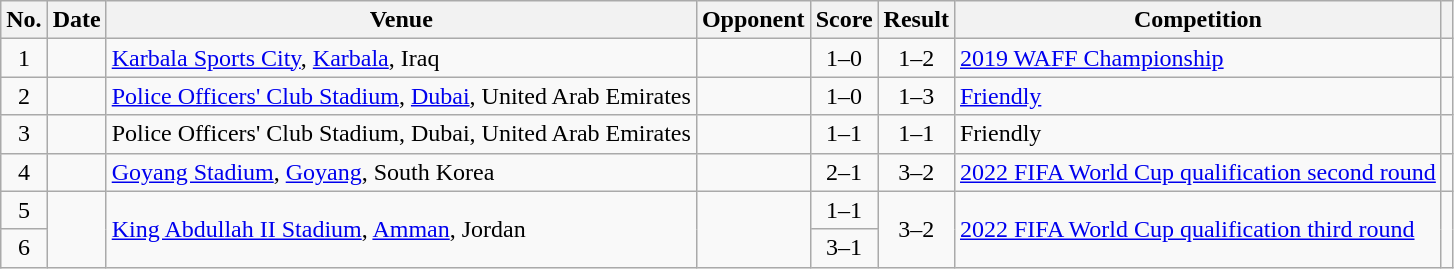<table class="wikitable sortable">
<tr>
<th scope="col">No.</th>
<th scope="col">Date</th>
<th scope="col">Venue</th>
<th scope="col">Opponent</th>
<th scope="col">Score</th>
<th scope="col">Result</th>
<th scope="col">Competition</th>
<th scope="col" class="unsortable"></th>
</tr>
<tr>
<td align="center">1</td>
<td></td>
<td><a href='#'>Karbala Sports City</a>, <a href='#'>Karbala</a>, Iraq</td>
<td></td>
<td align="center">1–0</td>
<td align="center">1–2</td>
<td><a href='#'>2019 WAFF Championship</a></td>
<td></td>
</tr>
<tr>
<td align="center">2</td>
<td></td>
<td><a href='#'>Police Officers' Club Stadium</a>, <a href='#'>Dubai</a>, United Arab Emirates</td>
<td></td>
<td align="center">1–0</td>
<td align="center">1–3</td>
<td><a href='#'>Friendly</a></td>
<td></td>
</tr>
<tr>
<td align="center">3</td>
<td></td>
<td>Police Officers' Club Stadium, Dubai, United Arab Emirates</td>
<td></td>
<td align="center">1–1</td>
<td align="center">1–1</td>
<td>Friendly</td>
<td></td>
</tr>
<tr>
<td align="center">4</td>
<td></td>
<td><a href='#'>Goyang Stadium</a>, <a href='#'>Goyang</a>, South Korea</td>
<td></td>
<td align="center">2–1</td>
<td align="center">3–2</td>
<td><a href='#'>2022 FIFA World Cup qualification second round</a></td>
<td></td>
</tr>
<tr>
<td align="center">5</td>
<td rowspan="2"></td>
<td rowspan="2"><a href='#'>King Abdullah II Stadium</a>, <a href='#'>Amman</a>, Jordan</td>
<td rowspan="2"></td>
<td align="center">1–1</td>
<td rowspan="2" style="text-align:center">3–2</td>
<td rowspan="2"><a href='#'>2022 FIFA World Cup qualification third round</a></td>
<td rowspan="2"></td>
</tr>
<tr>
<td align="center">6</td>
<td align="center">3–1</td>
</tr>
</table>
